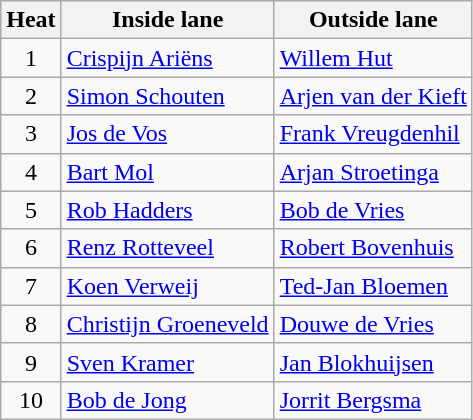<table class="wikitable">
<tr>
<th>Heat</th>
<th>Inside lane</th>
<th>Outside lane</th>
</tr>
<tr>
<td align="center">1</td>
<td><a href='#'>Crispijn Ariëns</a></td>
<td><a href='#'>Willem Hut</a></td>
</tr>
<tr>
<td align="center">2</td>
<td><a href='#'>Simon Schouten</a></td>
<td><a href='#'>Arjen van der Kieft</a></td>
</tr>
<tr>
<td align="center">3</td>
<td><a href='#'>Jos de Vos</a></td>
<td><a href='#'>Frank Vreugdenhil</a></td>
</tr>
<tr>
<td align="center">4</td>
<td><a href='#'>Bart Mol</a></td>
<td><a href='#'>Arjan Stroetinga</a></td>
</tr>
<tr>
<td align="center">5</td>
<td><a href='#'>Rob Hadders</a></td>
<td><a href='#'>Bob de Vries</a></td>
</tr>
<tr>
<td align="center">6</td>
<td><a href='#'>Renz Rotteveel</a></td>
<td><a href='#'>Robert Bovenhuis</a></td>
</tr>
<tr>
<td align="center">7</td>
<td><a href='#'>Koen Verweij</a></td>
<td><a href='#'>Ted-Jan Bloemen</a></td>
</tr>
<tr>
<td align="center">8</td>
<td><a href='#'>Christijn Groeneveld</a></td>
<td><a href='#'>Douwe de Vries</a></td>
</tr>
<tr>
<td align="center">9</td>
<td><a href='#'>Sven Kramer</a></td>
<td><a href='#'>Jan Blokhuijsen</a></td>
</tr>
<tr>
<td align="center">10</td>
<td><a href='#'>Bob de Jong</a></td>
<td><a href='#'>Jorrit Bergsma</a></td>
</tr>
</table>
